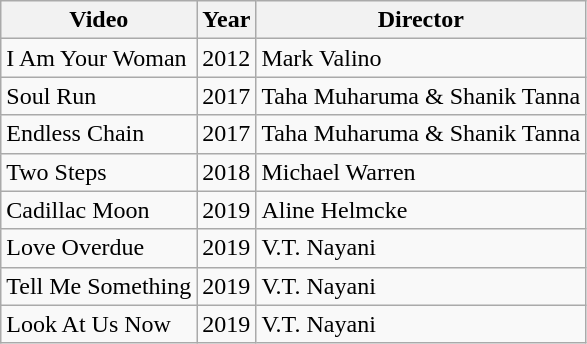<table class="wikitable">
<tr>
<th>Video</th>
<th>Year</th>
<th>Director</th>
</tr>
<tr>
<td>I Am Your Woman</td>
<td>2012</td>
<td>Mark Valino</td>
</tr>
<tr>
<td>Soul Run</td>
<td>2017</td>
<td>Taha Muharuma & Shanik Tanna</td>
</tr>
<tr>
<td>Endless Chain</td>
<td>2017</td>
<td>Taha Muharuma & Shanik Tanna</td>
</tr>
<tr>
<td>Two Steps</td>
<td>2018</td>
<td>Michael Warren</td>
</tr>
<tr>
<td>Cadillac Moon</td>
<td>2019</td>
<td>Aline Helmcke</td>
</tr>
<tr>
<td>Love Overdue</td>
<td>2019</td>
<td>V.T. Nayani</td>
</tr>
<tr>
<td>Tell Me Something</td>
<td>2019</td>
<td>V.T. Nayani</td>
</tr>
<tr>
<td>Look At Us Now</td>
<td>2019</td>
<td>V.T. Nayani</td>
</tr>
</table>
